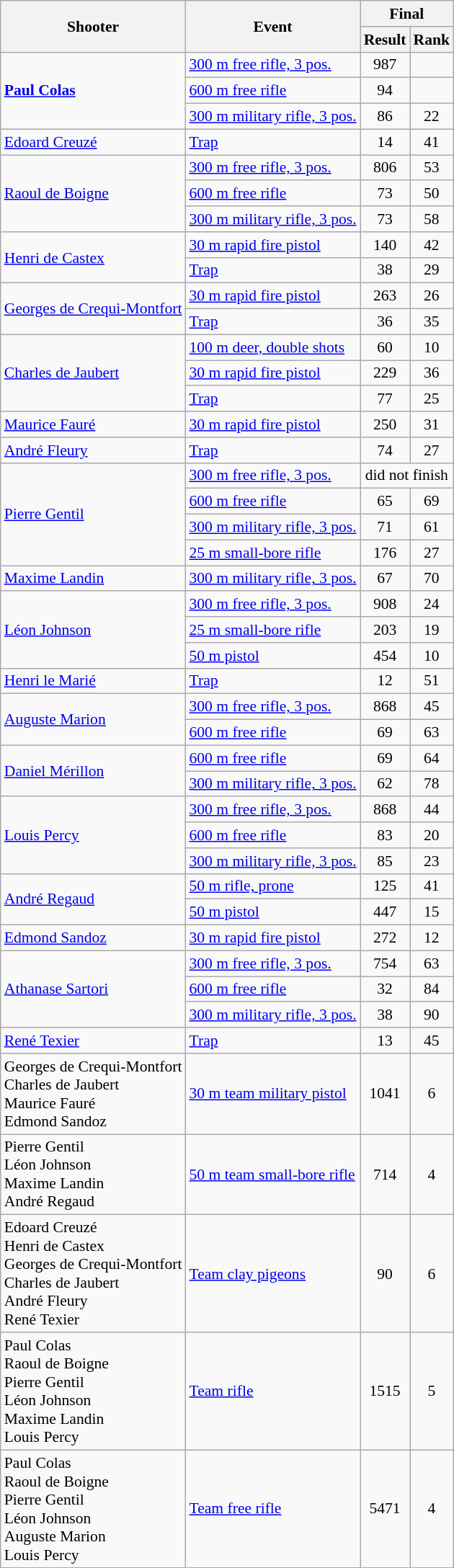<table class=wikitable style="font-size:90%">
<tr>
<th rowspan=2>Shooter</th>
<th rowspan=2>Event</th>
<th colspan=2>Final</th>
</tr>
<tr>
<th>Result</th>
<th>Rank</th>
</tr>
<tr>
<td rowspan=3><strong><a href='#'>Paul Colas</a></strong></td>
<td><a href='#'>300 m free rifle, 3 pos.</a></td>
<td align=center>987</td>
<td align=center></td>
</tr>
<tr>
<td><a href='#'>600 m free rifle</a></td>
<td align=center>94</td>
<td align=center></td>
</tr>
<tr>
<td><a href='#'>300 m military rifle, 3 pos.</a></td>
<td align=center>86</td>
<td align=center>22</td>
</tr>
<tr>
<td><a href='#'>Edoard Creuzé</a></td>
<td><a href='#'>Trap</a></td>
<td align=center>14</td>
<td align=center>41</td>
</tr>
<tr>
<td rowspan=3><a href='#'>Raoul de Boigne</a></td>
<td><a href='#'>300 m free rifle, 3 pos.</a></td>
<td align=center>806</td>
<td align=center>53</td>
</tr>
<tr>
<td><a href='#'>600 m free rifle</a></td>
<td align=center>73</td>
<td align=center>50</td>
</tr>
<tr>
<td><a href='#'>300 m military rifle, 3 pos.</a></td>
<td align=center>73</td>
<td align=center>58</td>
</tr>
<tr>
<td rowspan=2><a href='#'>Henri de Castex</a></td>
<td><a href='#'>30 m rapid fire pistol</a></td>
<td align=center>140</td>
<td align=center>42</td>
</tr>
<tr>
<td><a href='#'>Trap</a></td>
<td align=center>38</td>
<td align=center>29</td>
</tr>
<tr>
<td rowspan=2><a href='#'>Georges de Crequi-Montfort</a></td>
<td><a href='#'>30 m rapid fire pistol</a></td>
<td align=center>263</td>
<td align=center>26</td>
</tr>
<tr>
<td><a href='#'>Trap</a></td>
<td align=center>36</td>
<td align=center>35</td>
</tr>
<tr>
<td rowspan=3><a href='#'>Charles de Jaubert</a></td>
<td><a href='#'>100 m deer, double shots</a></td>
<td align=center>60</td>
<td align=center>10</td>
</tr>
<tr>
<td><a href='#'>30 m rapid fire pistol</a></td>
<td align=center>229</td>
<td align=center>36</td>
</tr>
<tr>
<td><a href='#'>Trap</a></td>
<td align=center>77</td>
<td align=center>25</td>
</tr>
<tr>
<td><a href='#'>Maurice Fauré</a></td>
<td><a href='#'>30 m rapid fire pistol</a></td>
<td align=center>250</td>
<td align=center>31</td>
</tr>
<tr>
<td><a href='#'>André Fleury</a></td>
<td><a href='#'>Trap</a></td>
<td align=center>74</td>
<td align=center>27</td>
</tr>
<tr>
<td rowspan=4><a href='#'>Pierre Gentil</a></td>
<td><a href='#'>300 m free rifle, 3 pos.</a></td>
<td align=center colspan=2>did not finish</td>
</tr>
<tr>
<td><a href='#'>600 m free rifle</a></td>
<td align=center>65</td>
<td align=center>69</td>
</tr>
<tr>
<td><a href='#'>300 m military rifle, 3 pos.</a></td>
<td align=center>71</td>
<td align=center>61</td>
</tr>
<tr>
<td><a href='#'>25 m small-bore rifle</a></td>
<td align=center>176</td>
<td align=center>27</td>
</tr>
<tr>
<td><a href='#'>Maxime Landin</a></td>
<td><a href='#'>300 m military rifle, 3 pos.</a></td>
<td align=center>67</td>
<td align=center>70</td>
</tr>
<tr>
<td rowspan=3><a href='#'>Léon Johnson</a></td>
<td><a href='#'>300 m free rifle, 3 pos.</a></td>
<td align=center>908</td>
<td align=center>24</td>
</tr>
<tr>
<td><a href='#'>25 m small-bore rifle</a></td>
<td align=center>203</td>
<td align=center>19</td>
</tr>
<tr>
<td><a href='#'>50 m pistol</a></td>
<td align=center>454</td>
<td align=center>10</td>
</tr>
<tr>
<td><a href='#'>Henri le Marié</a></td>
<td><a href='#'>Trap</a></td>
<td align=center>12</td>
<td align=center>51</td>
</tr>
<tr>
<td rowspan=2><a href='#'>Auguste Marion</a></td>
<td><a href='#'>300 m free rifle, 3 pos.</a></td>
<td align=center>868</td>
<td align=center>45</td>
</tr>
<tr>
<td><a href='#'>600 m free rifle</a></td>
<td align=center>69</td>
<td align=center>63</td>
</tr>
<tr>
<td rowspan=2><a href='#'>Daniel Mérillon</a></td>
<td><a href='#'>600 m free rifle</a></td>
<td align=center>69</td>
<td align=center>64</td>
</tr>
<tr>
<td><a href='#'>300 m military rifle, 3 pos.</a></td>
<td align=center>62</td>
<td align=center>78</td>
</tr>
<tr>
<td rowspan=3><a href='#'>Louis Percy</a></td>
<td><a href='#'>300 m free rifle, 3 pos.</a></td>
<td align=center>868</td>
<td align=center>44</td>
</tr>
<tr>
<td><a href='#'>600 m free rifle</a></td>
<td align=center>83</td>
<td align=center>20</td>
</tr>
<tr>
<td><a href='#'>300 m military rifle, 3 pos.</a></td>
<td align=center>85</td>
<td align=center>23</td>
</tr>
<tr>
<td rowspan=2><a href='#'>André Regaud</a></td>
<td><a href='#'>50 m rifle, prone</a></td>
<td align=center>125</td>
<td align=center>41</td>
</tr>
<tr>
<td><a href='#'>50 m pistol</a></td>
<td align=center>447</td>
<td align=center>15</td>
</tr>
<tr>
<td><a href='#'>Edmond Sandoz</a></td>
<td><a href='#'>30 m rapid fire pistol</a></td>
<td align=center>272</td>
<td align=center>12</td>
</tr>
<tr>
<td rowspan=3><a href='#'>Athanase Sartori</a></td>
<td><a href='#'>300 m free rifle, 3 pos.</a></td>
<td align=center>754</td>
<td align=center>63</td>
</tr>
<tr>
<td><a href='#'>600 m free rifle</a></td>
<td align=center>32</td>
<td align=center>84</td>
</tr>
<tr>
<td><a href='#'>300 m military rifle, 3 pos.</a></td>
<td align=center>38</td>
<td align=center>90</td>
</tr>
<tr>
<td><a href='#'>René Texier</a></td>
<td><a href='#'>Trap</a></td>
<td align=center>13</td>
<td align=center>45</td>
</tr>
<tr>
<td>Georges de Crequi-Montfort <br> Charles de Jaubert <br> Maurice Fauré <br> Edmond Sandoz</td>
<td><a href='#'>30 m team military pistol</a></td>
<td align=center>1041</td>
<td align=center>6</td>
</tr>
<tr>
<td>Pierre Gentil <br> Léon Johnson <br> Maxime Landin <br> André Regaud</td>
<td><a href='#'>50 m team small-bore rifle</a></td>
<td align=center>714</td>
<td align=center>4</td>
</tr>
<tr>
<td>Edoard Creuzé <br> Henri de Castex <br> Georges de Crequi-Montfort <br> Charles de Jaubert <br> André Fleury <br> René Texier</td>
<td><a href='#'>Team clay pigeons</a></td>
<td align=center>90</td>
<td align=center>6</td>
</tr>
<tr>
<td>Paul Colas <br> Raoul de Boigne <br> Pierre Gentil <br> Léon Johnson <br> Maxime Landin <br> Louis Percy</td>
<td><a href='#'>Team rifle</a></td>
<td align=center>1515</td>
<td align=center>5</td>
</tr>
<tr>
<td>Paul Colas <br> Raoul de Boigne <br> Pierre Gentil <br> Léon Johnson <br> Auguste Marion <br> Louis Percy</td>
<td><a href='#'>Team free rifle</a></td>
<td align=center>5471</td>
<td align=center>4</td>
</tr>
</table>
